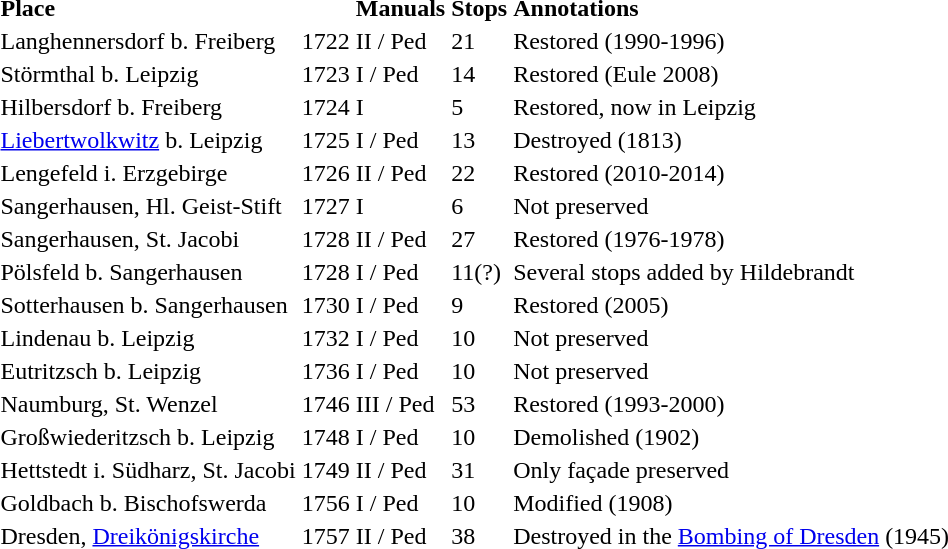<table>
<tr>
<td><strong>Place</strong></td>
<td></td>
<td><strong>Manuals</strong></td>
<td><strong>Stops</strong></td>
<td><strong>Annotations</strong></td>
</tr>
<tr>
<td>Langhennersdorf b. Freiberg</td>
<td><div>1722</div></td>
<td>II / Ped</td>
<td><div>21</div></td>
<td>Restored (1990-1996)</td>
</tr>
<tr>
<td>Störmthal b. Leipzig</td>
<td><div>1723</div></td>
<td>I / Ped</td>
<td><div>14</div></td>
<td>Restored (Eule 2008)</td>
</tr>
<tr>
<td>Hilbersdorf b. Freiberg</td>
<td><div>1724</div></td>
<td>I</td>
<td><div>5</div></td>
<td>Restored, now in Leipzig</td>
</tr>
<tr>
<td><a href='#'>Liebertwolkwitz</a> b. Leipzig</td>
<td><div>1725</div></td>
<td>I / Ped</td>
<td><div>13</div></td>
<td>Destroyed (1813)</td>
</tr>
<tr>
<td>Lengefeld i. Erzgebirge</td>
<td><div>1726</div></td>
<td>II / Ped</td>
<td><div>22</div></td>
<td>Restored (2010-2014)</td>
</tr>
<tr>
<td>Sangerhausen, Hl. Geist-Stift</td>
<td><div>1727</div></td>
<td>I</td>
<td><div>6</div></td>
<td>Not preserved</td>
</tr>
<tr>
<td>Sangerhausen, St. Jacobi</td>
<td><div>1728</div></td>
<td>II / Ped</td>
<td><div>27</div></td>
<td>Restored (1976-1978)</td>
</tr>
<tr>
<td>Pölsfeld b. Sangerhausen</td>
<td><div>1728</div></td>
<td>I / Ped</td>
<td><div>11(?)</div></td>
<td>Several stops added by Hildebrandt</td>
</tr>
<tr>
<td>Sotterhausen b. Sangerhausen</td>
<td><div>1730</div></td>
<td>I / Ped</td>
<td><div>9</div></td>
<td>Restored (2005)</td>
</tr>
<tr>
<td>Lindenau b. Leipzig</td>
<td><div>1732</div></td>
<td>I / Ped</td>
<td><div>10</div></td>
<td>Not preserved</td>
</tr>
<tr>
<td>Eutritzsch b. Leipzig</td>
<td><div>1736</div></td>
<td>I / Ped</td>
<td><div>10</div></td>
<td>Not preserved</td>
</tr>
<tr>
<td>Naumburg, St. Wenzel</td>
<td><div>1746</div></td>
<td>III / Ped</td>
<td><div>53</div></td>
<td>Restored (1993-2000)</td>
</tr>
<tr>
<td>Großwiederitzsch b. Leipzig</td>
<td><div>1748</div></td>
<td>I / Ped</td>
<td><div>10</div></td>
<td>Demolished (1902)</td>
</tr>
<tr>
<td>Hettstedt i. Südharz, St. Jacobi</td>
<td><div>1749</div></td>
<td>II / Ped</td>
<td><div>31</div></td>
<td>Only façade preserved</td>
</tr>
<tr>
<td>Goldbach b. Bischofswerda</td>
<td><div>1756</div></td>
<td>I / Ped</td>
<td><div>10</div></td>
<td>Modified (1908)</td>
</tr>
<tr>
<td>Dresden, <a href='#'>Dreikönigskirche</a></td>
<td><div>1757</div></td>
<td>II / Ped</td>
<td><div>38</div></td>
<td>Destroyed in the <a href='#'>Bombing of Dresden</a> (1945)</td>
</tr>
<tr>
</tr>
</table>
